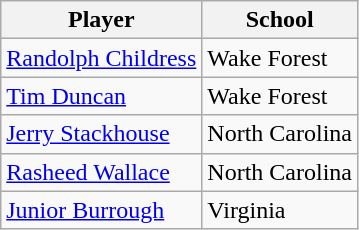<table class="wikitable sortable">
<tr>
<th>Player</th>
<th>School</th>
</tr>
<tr>
<td><a href='#'>Randolph Childress</a></td>
<td>Wake Forest</td>
</tr>
<tr>
<td><a href='#'>Tim Duncan</a></td>
<td>Wake Forest</td>
</tr>
<tr>
<td><a href='#'>Jerry Stackhouse</a></td>
<td>North Carolina</td>
</tr>
<tr>
<td><a href='#'>Rasheed Wallace</a></td>
<td>North Carolina</td>
</tr>
<tr>
<td><a href='#'>Junior Burrough</a></td>
<td>Virginia</td>
</tr>
</table>
